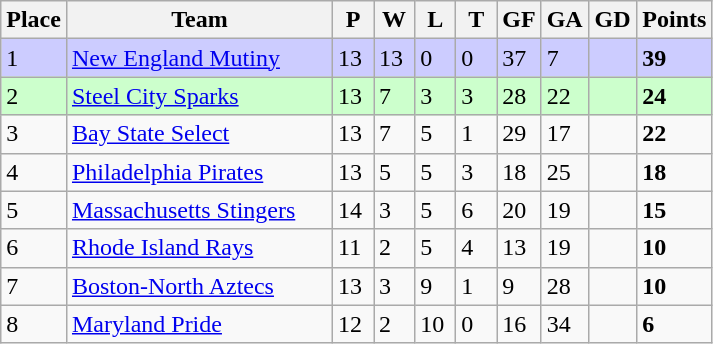<table class="wikitable">
<tr>
<th>Place</th>
<th width="170">Team</th>
<th width="20">P</th>
<th width="20">W</th>
<th width="20">L</th>
<th width="20">T</th>
<th width="20">GF</th>
<th width="20">GA</th>
<th width="25">GD</th>
<th>Points</th>
</tr>
<tr bgcolor=#ccccff>
<td>1</td>
<td><a href='#'>New England Mutiny</a></td>
<td>13</td>
<td>13</td>
<td>0</td>
<td>0</td>
<td>37</td>
<td>7</td>
<td></td>
<td><strong>39</strong></td>
</tr>
<tr bgcolor=ccffcc>
<td>2</td>
<td><a href='#'>Steel City Sparks</a></td>
<td>13</td>
<td>7</td>
<td>3</td>
<td>3</td>
<td>28</td>
<td>22</td>
<td></td>
<td><strong>24</strong></td>
</tr>
<tr>
<td>3</td>
<td><a href='#'>Bay State Select</a></td>
<td>13</td>
<td>7</td>
<td>5</td>
<td>1</td>
<td>29</td>
<td>17</td>
<td></td>
<td><strong>22</strong></td>
</tr>
<tr>
<td>4</td>
<td><a href='#'>Philadelphia Pirates</a></td>
<td>13</td>
<td>5</td>
<td>5</td>
<td>3</td>
<td>18</td>
<td>25</td>
<td></td>
<td><strong>18</strong></td>
</tr>
<tr>
<td>5</td>
<td><a href='#'>Massachusetts Stingers</a></td>
<td>14</td>
<td>3</td>
<td>5</td>
<td>6</td>
<td>20</td>
<td>19</td>
<td></td>
<td><strong>15</strong></td>
</tr>
<tr>
<td>6</td>
<td><a href='#'>Rhode Island Rays</a></td>
<td>11</td>
<td>2</td>
<td>5</td>
<td>4</td>
<td>13</td>
<td>19</td>
<td></td>
<td><strong>10</strong></td>
</tr>
<tr>
<td>7</td>
<td><a href='#'>Boston-North Aztecs</a></td>
<td>13</td>
<td>3</td>
<td>9</td>
<td>1</td>
<td>9</td>
<td>28</td>
<td></td>
<td><strong>10</strong></td>
</tr>
<tr>
<td>8</td>
<td><a href='#'>Maryland Pride</a></td>
<td>12</td>
<td>2</td>
<td>10</td>
<td>0</td>
<td>16</td>
<td>34</td>
<td></td>
<td><strong>6</strong></td>
</tr>
</table>
